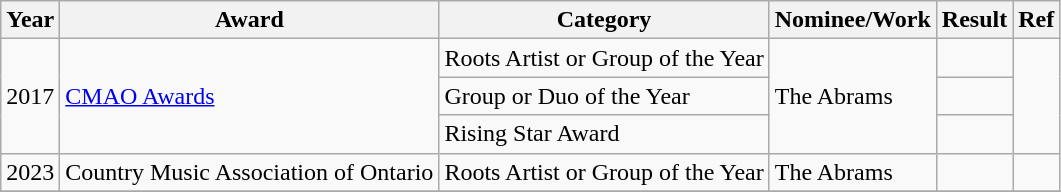<table class="wikitable">
<tr>
<th>Year</th>
<th>Award</th>
<th>Category</th>
<th>Nominee/Work</th>
<th>Result</th>
<th>Ref</th>
</tr>
<tr>
<td rowspan=3>2017</td>
<td rowspan=3><a href='#'>CMAO Awards</a></td>
<td>Roots Artist or Group of the Year</td>
<td rowspan=3>The Abrams</td>
<td></td>
<td rowspan=3></td>
</tr>
<tr>
<td>Group or Duo of the Year</td>
<td></td>
</tr>
<tr>
<td>Rising Star Award</td>
<td></td>
</tr>
<tr>
<td>2023</td>
<td>Country Music Association of Ontario</td>
<td>Roots Artist or Group of the Year</td>
<td>The Abrams</td>
<td></td>
<td></td>
</tr>
<tr>
</tr>
</table>
